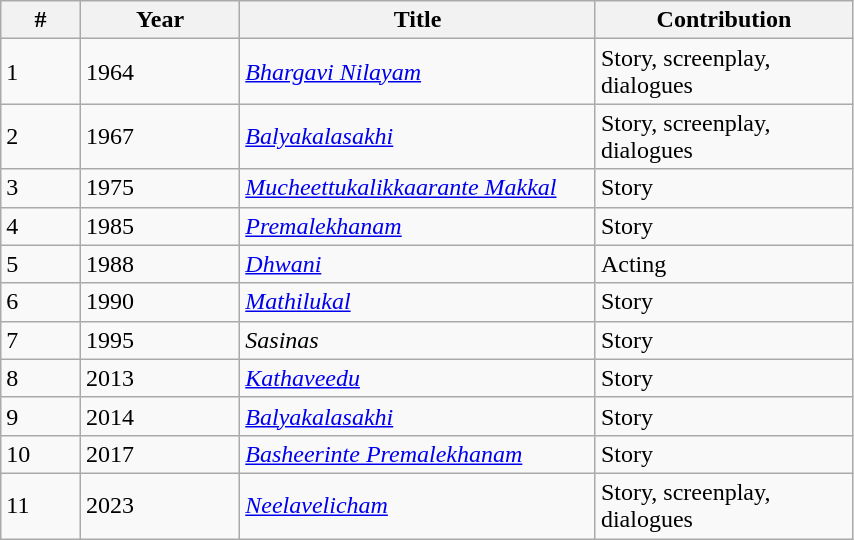<table class="wikitable plainrowheaders sortable" style="width:45%">
<tr>
<th scope="col" style="width:5%">#</th>
<th scope="col" style="width:10%">Year</th>
<th scope="col" style="width:15%">Title</th>
<th scope="col" style="width:15%">Contribution</th>
</tr>
<tr>
<td>1</td>
<td>1964</td>
<td><em><a href='#'>Bhargavi Nilayam</a></em></td>
<td>Story, screenplay, dialogues</td>
</tr>
<tr>
<td>2</td>
<td>1967</td>
<td><em><a href='#'>Balyakalasakhi</a></em></td>
<td>Story, screenplay, dialogues</td>
</tr>
<tr>
<td>3</td>
<td>1975</td>
<td><em><a href='#'>Mucheettukalikkaarante Makkal</a></em></td>
<td>Story</td>
</tr>
<tr>
<td>4</td>
<td>1985</td>
<td><em><a href='#'>Premalekhanam</a></em></td>
<td>Story</td>
</tr>
<tr>
<td>5</td>
<td>1988</td>
<td><em><a href='#'>Dhwani</a></em></td>
<td>Acting</td>
</tr>
<tr>
<td>6</td>
<td>1990</td>
<td><em><a href='#'>Mathilukal</a></em></td>
<td>Story</td>
</tr>
<tr>
<td>7</td>
<td>1995</td>
<td><em>Sasinas</em></td>
<td>Story</td>
</tr>
<tr>
<td>8</td>
<td>2013</td>
<td><em><a href='#'>Kathaveedu</a></em></td>
<td>Story</td>
</tr>
<tr>
<td>9</td>
<td>2014</td>
<td><em><a href='#'>Balyakalasakhi</a></em></td>
<td>Story</td>
</tr>
<tr>
<td>10</td>
<td>2017</td>
<td><em><a href='#'>Basheerinte Premalekhanam</a></em></td>
<td>Story</td>
</tr>
<tr>
<td>11</td>
<td>2023</td>
<td><em><a href='#'>Neelavelicham</a></em></td>
<td>Story, screenplay, dialogues</td>
</tr>
</table>
